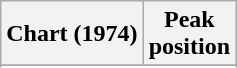<table class=wikitable>
<tr>
<th>Chart (1974)</th>
<th>Peak<br>position</th>
</tr>
<tr>
</tr>
<tr>
</tr>
</table>
